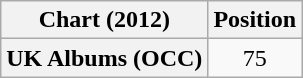<table class="wikitable plainrowheaders" style="text-align:center">
<tr>
<th scope="col">Chart (2012)</th>
<th scope="col">Position</th>
</tr>
<tr>
<th scope="row">UK Albums (OCC)</th>
<td>75</td>
</tr>
</table>
